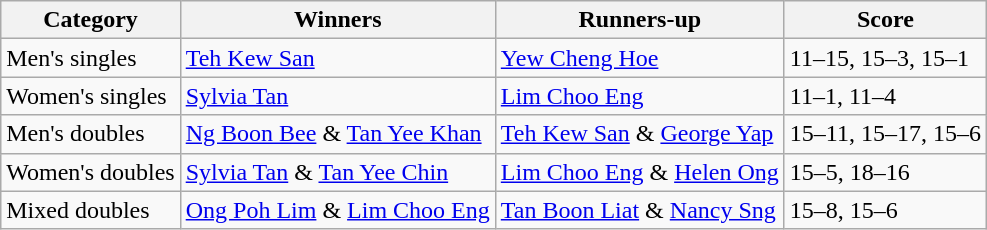<table class="wikitable">
<tr>
<th>Category</th>
<th>Winners</th>
<th>Runners-up</th>
<th>Score</th>
</tr>
<tr>
<td>Men's singles</td>
<td> <a href='#'>Teh Kew San</a></td>
<td> <a href='#'>Yew Cheng Hoe</a></td>
<td>11–15, 15–3, 15–1</td>
</tr>
<tr>
<td>Women's singles</td>
<td> <a href='#'>Sylvia Tan</a></td>
<td> <a href='#'>Lim Choo Eng</a></td>
<td>11–1, 11–4</td>
</tr>
<tr>
<td>Men's doubles</td>
<td> <a href='#'>Ng Boon Bee</a> & <a href='#'>Tan Yee Khan</a></td>
<td> <a href='#'>Teh Kew San</a> & <a href='#'>George Yap</a></td>
<td>15–11, 15–17, 15–6</td>
</tr>
<tr>
<td>Women's doubles</td>
<td> <a href='#'>Sylvia Tan</a> & <a href='#'>Tan Yee Chin</a></td>
<td> <a href='#'>Lim Choo Eng</a> & <a href='#'>Helen Ong</a></td>
<td>15–5, 18–16</td>
</tr>
<tr>
<td>Mixed doubles</td>
<td> <a href='#'>Ong Poh Lim</a> & <a href='#'>Lim Choo Eng</a></td>
<td> <a href='#'>Tan Boon Liat</a> & <a href='#'>Nancy Sng</a></td>
<td>15–8, 15–6</td>
</tr>
</table>
